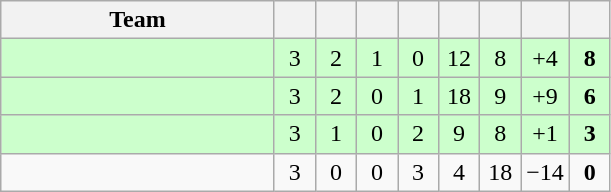<table class="wikitable" style="text-align: center;">
<tr>
<th width="175">Team</th>
<th width="20"></th>
<th width="20"></th>
<th width="20"></th>
<th width="20"></th>
<th width="20"></th>
<th width="20"></th>
<th width="20"></th>
<th width="20"></th>
</tr>
<tr bgcolor="#ccffcc">
<td align=left></td>
<td>3</td>
<td>2</td>
<td>1</td>
<td>0</td>
<td>12</td>
<td>8</td>
<td>+4</td>
<td><strong>8</strong></td>
</tr>
<tr bgcolor="#ccffcc">
<td align=left></td>
<td>3</td>
<td>2</td>
<td>0</td>
<td>1</td>
<td>18</td>
<td>9</td>
<td>+9</td>
<td><strong>6</strong></td>
</tr>
<tr bgcolor="#ccffcc">
<td align=left></td>
<td>3</td>
<td>1</td>
<td>0</td>
<td>2</td>
<td>9</td>
<td>8</td>
<td>+1</td>
<td><strong>3</strong></td>
</tr>
<tr>
<td align=left></td>
<td>3</td>
<td>0</td>
<td>0</td>
<td>3</td>
<td>4</td>
<td>18</td>
<td>−14</td>
<td><strong>0</strong></td>
</tr>
</table>
